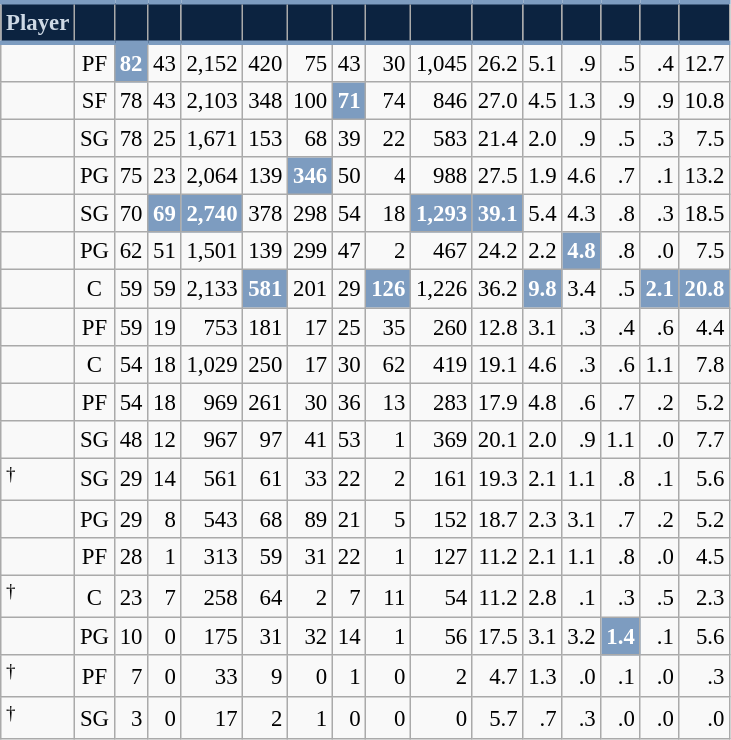<table class="wikitable sortable" style="font-size: 95%; text-align:right;">
<tr>
<th style="background:#0C2340; color:#CED9E5; border-top:#7D9CC0 3px solid; border-bottom:#7D9CC0 3px solid;">Player</th>
<th style="background:#0C2340; color:#CED9E5; border-top:#7D9CC0 3px solid; border-bottom:#7D9CC0 3px solid;"></th>
<th style="background:#0C2340; color:#CED9E5; border-top:#7D9CC0 3px solid; border-bottom:#7D9CC0 3px solid;"></th>
<th style="background:#0C2340; color:#CED9E5; border-top:#7D9CC0 3px solid; border-bottom:#7D9CC0 3px solid;"></th>
<th style="background:#0C2340; color:#CED9E5; border-top:#7D9CC0 3px solid; border-bottom:#7D9CC0 3px solid;"></th>
<th style="background:#0C2340; color:#CED9E5; border-top:#7D9CC0 3px solid; border-bottom:#7D9CC0 3px solid;"></th>
<th style="background:#0C2340; color:#CED9E5; border-top:#7D9CC0 3px solid; border-bottom:#7D9CC0 3px solid;"></th>
<th style="background:#0C2340; color:#CED9E5; border-top:#7D9CC0 3px solid; border-bottom:#7D9CC0 3px solid;"></th>
<th style="background:#0C2340; color:#CED9E5; border-top:#7D9CC0 3px solid; border-bottom:#7D9CC0 3px solid;"></th>
<th style="background:#0C2340; color:#CED9E5; border-top:#7D9CC0 3px solid; border-bottom:#7D9CC0 3px solid;"></th>
<th style="background:#0C2340; color:#CED9E5; border-top:#7D9CC0 3px solid; border-bottom:#7D9CC0 3px solid;"></th>
<th style="background:#0C2340; color:#CED9E5; border-top:#7D9CC0 3px solid; border-bottom:#7D9CC0 3px solid;"></th>
<th style="background:#0C2340; color:#CED9E5; border-top:#7D9CC0 3px solid; border-bottom:#7D9CC0 3px solid;"></th>
<th style="background:#0C2340; color:#CED9E5; border-top:#7D9CC0 3px solid; border-bottom:#7D9CC0 3px solid;"></th>
<th style="background:#0C2340; color:#CED9E5; border-top:#7D9CC0 3px solid; border-bottom:#7D9CC0 3px solid;"></th>
<th style="background:#0C2340; color:#CED9E5; border-top:#7D9CC0 3px solid; border-bottom:#7D9CC0 3px solid;"></th>
</tr>
<tr>
<td style="text-align:left;"></td>
<td style="text-align:center;">PF</td>
<td style="background:#7D9CC0; color:#FFFFFF;"><strong>82</strong></td>
<td>43</td>
<td>2,152</td>
<td>420</td>
<td>75</td>
<td>43</td>
<td>30</td>
<td>1,045</td>
<td>26.2</td>
<td>5.1</td>
<td>.9</td>
<td>.5</td>
<td>.4</td>
<td>12.7</td>
</tr>
<tr>
<td style="text-align:left;"></td>
<td style="text-align:center;">SF</td>
<td>78</td>
<td>43</td>
<td>2,103</td>
<td>348</td>
<td>100</td>
<td style="background:#7D9CC0; color:#FFFFFF;"><strong>71</strong></td>
<td>74</td>
<td>846</td>
<td>27.0</td>
<td>4.5</td>
<td>1.3</td>
<td>.9</td>
<td>.9</td>
<td>10.8</td>
</tr>
<tr>
<td style="text-align:left;"></td>
<td style="text-align:center;">SG</td>
<td>78</td>
<td>25</td>
<td>1,671</td>
<td>153</td>
<td>68</td>
<td>39</td>
<td>22</td>
<td>583</td>
<td>21.4</td>
<td>2.0</td>
<td>.9</td>
<td>.5</td>
<td>.3</td>
<td>7.5</td>
</tr>
<tr>
<td style="text-align:left;"></td>
<td style="text-align:center;">PG</td>
<td>75</td>
<td>23</td>
<td>2,064</td>
<td>139</td>
<td style="background:#7D9CC0; color:#FFFFFF;"><strong>346</strong></td>
<td>50</td>
<td>4</td>
<td>988</td>
<td>27.5</td>
<td>1.9</td>
<td>4.6</td>
<td>.7</td>
<td>.1</td>
<td>13.2</td>
</tr>
<tr>
<td style="text-align:left;"></td>
<td style="text-align:center;">SG</td>
<td>70</td>
<td style="background:#7D9CC0; color:#FFFFFF;"><strong>69</strong></td>
<td style="background:#7D9CC0; color:#FFFFFF;"><strong>2,740</strong></td>
<td>378</td>
<td>298</td>
<td>54</td>
<td>18</td>
<td style="background:#7D9CC0; color:#FFFFFF;"><strong>1,293</strong></td>
<td style="background:#7D9CC0; color:#FFFFFF;"><strong>39.1</strong></td>
<td>5.4</td>
<td>4.3</td>
<td>.8</td>
<td>.3</td>
<td>18.5</td>
</tr>
<tr>
<td style="text-align:left;"></td>
<td style="text-align:center;">PG</td>
<td>62</td>
<td>51</td>
<td>1,501</td>
<td>139</td>
<td>299</td>
<td>47</td>
<td>2</td>
<td>467</td>
<td>24.2</td>
<td>2.2</td>
<td style="background:#7D9CC0; color:#FFFFFF;"><strong>4.8</strong></td>
<td>.8</td>
<td>.0</td>
<td>7.5</td>
</tr>
<tr>
<td style="text-align:left;"></td>
<td style="text-align:center;">C</td>
<td>59</td>
<td>59</td>
<td>2,133</td>
<td style="background:#7D9CC0; color:#FFFFFF;"><strong>581</strong></td>
<td>201</td>
<td>29</td>
<td style="background:#7D9CC0; color:#FFFFFF;"><strong>126</strong></td>
<td>1,226</td>
<td>36.2</td>
<td style="background:#7D9CC0; color:#FFFFFF;"><strong>9.8</strong></td>
<td>3.4</td>
<td>.5</td>
<td style="background:#7D9CC0; color:#FFFFFF;"><strong>2.1</strong></td>
<td style="background:#7D9CC0; color:#FFFFFF;"><strong>20.8</strong></td>
</tr>
<tr>
<td style="text-align:left;"></td>
<td style="text-align:center;">PF</td>
<td>59</td>
<td>19</td>
<td>753</td>
<td>181</td>
<td>17</td>
<td>25</td>
<td>35</td>
<td>260</td>
<td>12.8</td>
<td>3.1</td>
<td>.3</td>
<td>.4</td>
<td>.6</td>
<td>4.4</td>
</tr>
<tr>
<td style="text-align:left;"></td>
<td style="text-align:center;">C</td>
<td>54</td>
<td>18</td>
<td>1,029</td>
<td>250</td>
<td>17</td>
<td>30</td>
<td>62</td>
<td>419</td>
<td>19.1</td>
<td>4.6</td>
<td>.3</td>
<td>.6</td>
<td>1.1</td>
<td>7.8</td>
</tr>
<tr>
<td style="text-align:left;"></td>
<td style="text-align:center;">PF</td>
<td>54</td>
<td>18</td>
<td>969</td>
<td>261</td>
<td>30</td>
<td>36</td>
<td>13</td>
<td>283</td>
<td>17.9</td>
<td>4.8</td>
<td>.6</td>
<td>.7</td>
<td>.2</td>
<td>5.2</td>
</tr>
<tr>
<td style="text-align:left;"></td>
<td style="text-align:center;">SG</td>
<td>48</td>
<td>12</td>
<td>967</td>
<td>97</td>
<td>41</td>
<td>53</td>
<td>1</td>
<td>369</td>
<td>20.1</td>
<td>2.0</td>
<td>.9</td>
<td>1.1</td>
<td>.0</td>
<td>7.7</td>
</tr>
<tr>
<td style="text-align:left;"><sup>†</sup></td>
<td style="text-align:center;">SG</td>
<td>29</td>
<td>14</td>
<td>561</td>
<td>61</td>
<td>33</td>
<td>22</td>
<td>2</td>
<td>161</td>
<td>19.3</td>
<td>2.1</td>
<td>1.1</td>
<td>.8</td>
<td>.1</td>
<td>5.6</td>
</tr>
<tr>
<td style="text-align:left;"></td>
<td style="text-align:center;">PG</td>
<td>29</td>
<td>8</td>
<td>543</td>
<td>68</td>
<td>89</td>
<td>21</td>
<td>5</td>
<td>152</td>
<td>18.7</td>
<td>2.3</td>
<td>3.1</td>
<td>.7</td>
<td>.2</td>
<td>5.2</td>
</tr>
<tr>
<td style="text-align:left;"></td>
<td style="text-align:center;">PF</td>
<td>28</td>
<td>1</td>
<td>313</td>
<td>59</td>
<td>31</td>
<td>22</td>
<td>1</td>
<td>127</td>
<td>11.2</td>
<td>2.1</td>
<td>1.1</td>
<td>.8</td>
<td>.0</td>
<td>4.5</td>
</tr>
<tr>
<td style="text-align:left;"><sup>†</sup></td>
<td style="text-align:center;">C</td>
<td>23</td>
<td>7</td>
<td>258</td>
<td>64</td>
<td>2</td>
<td>7</td>
<td>11</td>
<td>54</td>
<td>11.2</td>
<td>2.8</td>
<td>.1</td>
<td>.3</td>
<td>.5</td>
<td>2.3</td>
</tr>
<tr>
<td style="text-align:left;"></td>
<td style="text-align:center;">PG</td>
<td>10</td>
<td>0</td>
<td>175</td>
<td>31</td>
<td>32</td>
<td>14</td>
<td>1</td>
<td>56</td>
<td>17.5</td>
<td>3.1</td>
<td>3.2</td>
<td style="background:#7D9CC0; color:#FFFFFF;"><strong>1.4</strong></td>
<td>.1</td>
<td>5.6</td>
</tr>
<tr>
<td style="text-align:left;"><sup>†</sup></td>
<td style="text-align:center;">PF</td>
<td>7</td>
<td>0</td>
<td>33</td>
<td>9</td>
<td>0</td>
<td>1</td>
<td>0</td>
<td>2</td>
<td>4.7</td>
<td>1.3</td>
<td>.0</td>
<td>.1</td>
<td>.0</td>
<td>.3</td>
</tr>
<tr>
<td style="text-align:left;"><sup>†</sup></td>
<td style="text-align:center;">SG</td>
<td>3</td>
<td>0</td>
<td>17</td>
<td>2</td>
<td>1</td>
<td>0</td>
<td>0</td>
<td>0</td>
<td>5.7</td>
<td>.7</td>
<td>.3</td>
<td>.0</td>
<td>.0</td>
<td>.0</td>
</tr>
</table>
